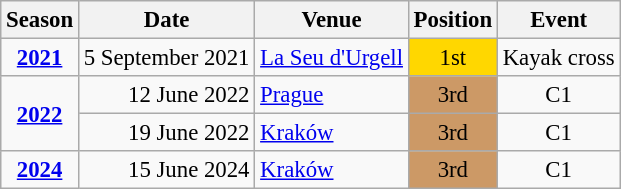<table class="wikitable" style="text-align:center; font-size:95%;">
<tr>
<th>Season</th>
<th>Date</th>
<th>Venue</th>
<th>Position</th>
<th>Event</th>
</tr>
<tr>
<td><strong><a href='#'>2021</a></strong></td>
<td align=right>5 September 2021</td>
<td align=left><a href='#'>La Seu d'Urgell</a></td>
<td bgcolor=gold>1st</td>
<td>Kayak cross</td>
</tr>
<tr>
<td rowspan=2><strong><a href='#'>2022</a></strong></td>
<td align=right>12 June 2022</td>
<td align=left><a href='#'>Prague</a></td>
<td bgcolor=cc9966>3rd</td>
<td>C1</td>
</tr>
<tr>
<td align=right>19 June 2022</td>
<td align=left><a href='#'>Kraków</a></td>
<td bgcolor=cc9966>3rd</td>
<td>C1</td>
</tr>
<tr>
<td><strong><a href='#'>2024</a></strong></td>
<td align=right>15 June 2024</td>
<td align=left><a href='#'>Kraków</a></td>
<td bgcolor=cc9966>3rd</td>
<td>C1</td>
</tr>
</table>
